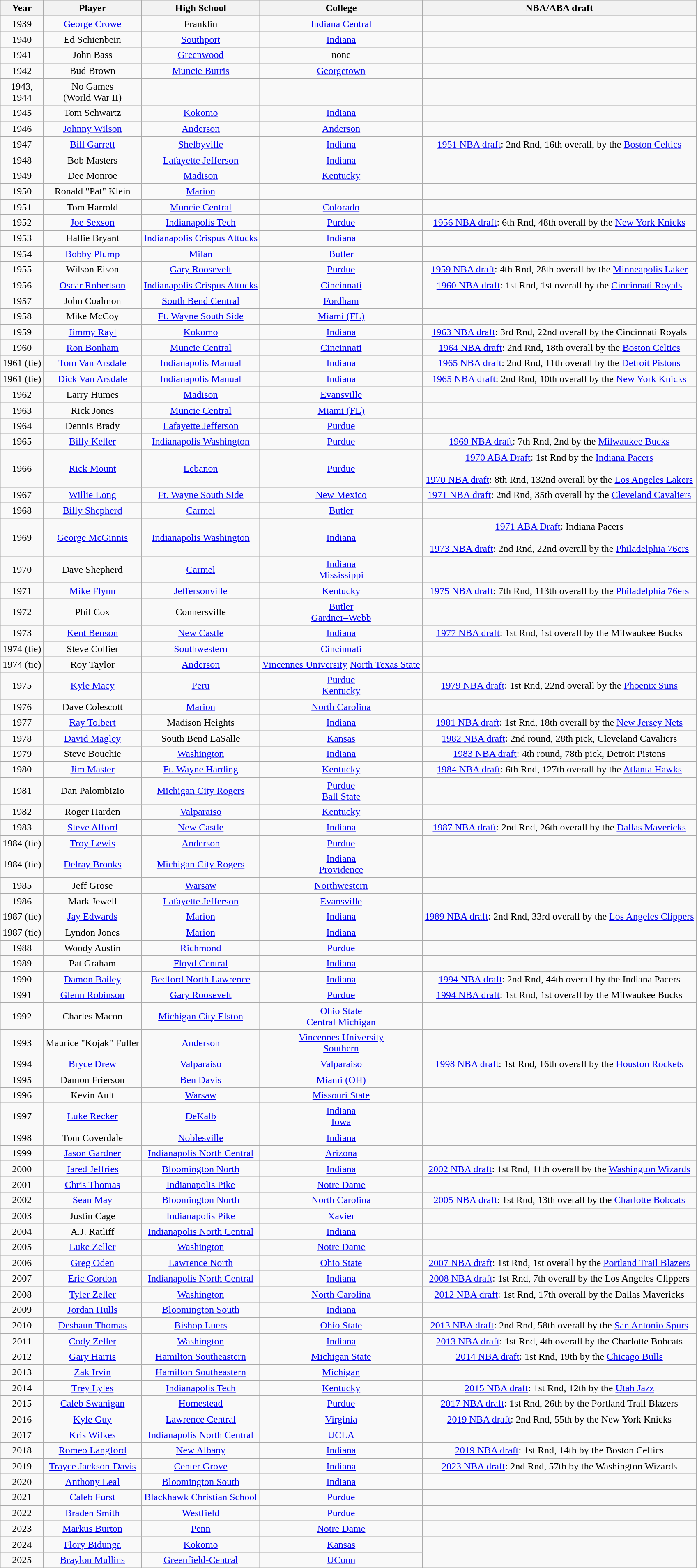<table class="wikitable sortable" style="text-align:center;">
<tr>
<th>Year</th>
<th>Player</th>
<th>High School</th>
<th>College</th>
<th>NBA/ABA draft</th>
</tr>
<tr>
<td>1939</td>
<td><a href='#'>George Crowe</a></td>
<td>Franklin</td>
<td><a href='#'>Indiana Central</a></td>
<td></td>
</tr>
<tr>
<td>1940</td>
<td>Ed Schienbein</td>
<td><a href='#'>Southport</a></td>
<td><a href='#'>Indiana</a></td>
<td></td>
</tr>
<tr>
<td>1941</td>
<td>John Bass</td>
<td><a href='#'>Greenwood</a></td>
<td>none</td>
<td></td>
</tr>
<tr>
<td>1942</td>
<td>Bud Brown</td>
<td><a href='#'>Muncie Burris</a></td>
<td><a href='#'>Georgetown</a></td>
<td></td>
</tr>
<tr>
<td>1943,<br>1944</td>
<td>No Games<br>(World War II)</td>
<td></td>
<td></td>
<td></td>
</tr>
<tr>
<td>1945</td>
<td>Tom Schwartz</td>
<td><a href='#'>Kokomo</a></td>
<td><a href='#'>Indiana</a></td>
<td></td>
</tr>
<tr>
<td>1946</td>
<td><a href='#'>Johnny Wilson</a></td>
<td><a href='#'>Anderson</a></td>
<td><a href='#'>Anderson</a></td>
<td></td>
</tr>
<tr>
<td>1947</td>
<td><a href='#'>Bill Garrett</a></td>
<td><a href='#'>Shelbyville</a></td>
<td><a href='#'>Indiana</a></td>
<td><a href='#'>1951 NBA draft</a>: 2nd Rnd, 16th overall, by the <a href='#'>Boston Celtics</a></td>
</tr>
<tr>
<td>1948</td>
<td>Bob Masters</td>
<td><a href='#'>Lafayette Jefferson</a></td>
<td><a href='#'>Indiana</a></td>
<td></td>
</tr>
<tr>
<td>1949</td>
<td>Dee Monroe</td>
<td><a href='#'>Madison</a></td>
<td><a href='#'>Kentucky</a></td>
<td></td>
</tr>
<tr>
<td>1950</td>
<td>Ronald "Pat" Klein</td>
<td><a href='#'>Marion</a></td>
<td></td>
<td></td>
</tr>
<tr>
<td>1951</td>
<td>Tom Harrold</td>
<td><a href='#'>Muncie Central</a></td>
<td><a href='#'>Colorado</a></td>
<td></td>
</tr>
<tr>
<td>1952</td>
<td><a href='#'>Joe Sexson</a></td>
<td><a href='#'>Indianapolis Tech</a></td>
<td><a href='#'>Purdue</a></td>
<td><a href='#'>1956 NBA draft</a>: 6th Rnd, 48th overall by the <a href='#'>New York Knicks</a></td>
</tr>
<tr>
<td>1953</td>
<td>Hallie Bryant</td>
<td><a href='#'>Indianapolis Crispus Attucks</a></td>
<td><a href='#'>Indiana</a></td>
<td></td>
</tr>
<tr>
<td>1954</td>
<td><a href='#'>Bobby Plump</a></td>
<td><a href='#'>Milan</a></td>
<td><a href='#'>Butler</a></td>
<td></td>
</tr>
<tr>
<td>1955</td>
<td>Wilson Eison</td>
<td><a href='#'>Gary Roosevelt</a></td>
<td><a href='#'>Purdue</a></td>
<td><a href='#'>1959 NBA draft</a>: 4th Rnd, 28th overall by the <a href='#'>Minneapolis Laker</a></td>
</tr>
<tr>
<td>1956</td>
<td><a href='#'>Oscar Robertson</a></td>
<td><a href='#'>Indianapolis Crispus Attucks</a></td>
<td><a href='#'>Cincinnati</a></td>
<td><a href='#'>1960 NBA draft</a>: 1st Rnd, 1st overall by the <a href='#'>Cincinnati Royals</a></td>
</tr>
<tr>
<td>1957</td>
<td>John Coalmon</td>
<td><a href='#'>South Bend Central</a></td>
<td><a href='#'>Fordham</a></td>
<td></td>
</tr>
<tr>
<td>1958</td>
<td>Mike McCoy</td>
<td><a href='#'>Ft. Wayne South Side</a></td>
<td><a href='#'>Miami (FL)</a></td>
<td></td>
</tr>
<tr>
<td>1959</td>
<td><a href='#'>Jimmy Rayl</a></td>
<td><a href='#'>Kokomo</a></td>
<td><a href='#'>Indiana</a></td>
<td><a href='#'>1963 NBA draft</a>: 3rd Rnd, 22nd overall by the Cincinnati Royals</td>
</tr>
<tr>
<td>1960</td>
<td><a href='#'>Ron Bonham</a></td>
<td><a href='#'>Muncie Central</a></td>
<td><a href='#'>Cincinnati</a></td>
<td><a href='#'>1964 NBA draft</a>: 2nd Rnd, 18th overall by the <a href='#'>Boston Celtics</a></td>
</tr>
<tr>
<td>1961 (tie)</td>
<td><a href='#'>Tom Van Arsdale</a></td>
<td><a href='#'>Indianapolis Manual</a></td>
<td><a href='#'>Indiana</a></td>
<td><a href='#'>1965 NBA draft</a>: 2nd Rnd, 11th overall by the <a href='#'>Detroit Pistons</a></td>
</tr>
<tr>
<td>1961 (tie)</td>
<td><a href='#'>Dick Van Arsdale</a></td>
<td><a href='#'>Indianapolis Manual</a></td>
<td><a href='#'>Indiana</a></td>
<td><a href='#'>1965 NBA draft</a>: 2nd Rnd, 10th overall by the <a href='#'>New York Knicks</a></td>
</tr>
<tr>
<td>1962</td>
<td>Larry Humes</td>
<td><a href='#'>Madison</a></td>
<td><a href='#'>Evansville</a></td>
<td></td>
</tr>
<tr>
<td>1963</td>
<td>Rick Jones</td>
<td><a href='#'>Muncie Central</a></td>
<td><a href='#'>Miami (FL)</a></td>
<td></td>
</tr>
<tr>
<td>1964</td>
<td>Dennis Brady</td>
<td><a href='#'>Lafayette Jefferson</a></td>
<td><a href='#'>Purdue</a></td>
<td></td>
</tr>
<tr>
<td>1965</td>
<td><a href='#'>Billy Keller</a></td>
<td><a href='#'>Indianapolis Washington</a></td>
<td><a href='#'>Purdue</a></td>
<td><a href='#'>1969 NBA draft</a>: 7th Rnd, 2nd by the <a href='#'>Milwaukee Bucks</a></td>
</tr>
<tr>
<td>1966</td>
<td><a href='#'>Rick Mount</a></td>
<td><a href='#'>Lebanon</a></td>
<td><a href='#'>Purdue</a></td>
<td><a href='#'>1970 ABA Draft</a>: 1st Rnd by the <a href='#'>Indiana Pacers</a><br><br><a href='#'>1970 NBA draft</a>: 8th Rnd, 132nd overall by the <a href='#'>Los Angeles Lakers</a></td>
</tr>
<tr>
<td>1967</td>
<td><a href='#'>Willie Long</a></td>
<td><a href='#'>Ft. Wayne South Side</a></td>
<td><a href='#'>New Mexico</a></td>
<td><a href='#'>1971 NBA draft</a>: 2nd Rnd, 35th overall by the <a href='#'>Cleveland Cavaliers</a></td>
</tr>
<tr>
<td>1968</td>
<td><a href='#'>Billy Shepherd</a></td>
<td><a href='#'>Carmel</a></td>
<td><a href='#'>Butler</a></td>
<td></td>
</tr>
<tr>
<td>1969</td>
<td><a href='#'>George McGinnis</a></td>
<td><a href='#'>Indianapolis Washington</a></td>
<td><a href='#'>Indiana</a></td>
<td><a href='#'>1971 ABA Draft</a>: Indiana Pacers<br><br><a href='#'>1973 NBA draft</a>: 2nd Rnd, 22nd overall by the <a href='#'>Philadelphia 76ers</a></td>
</tr>
<tr>
<td>1970</td>
<td>Dave Shepherd</td>
<td><a href='#'>Carmel</a></td>
<td><a href='#'>Indiana</a><br><a href='#'>Mississippi</a></td>
<td></td>
</tr>
<tr>
<td>1971</td>
<td><a href='#'>Mike Flynn</a></td>
<td><a href='#'>Jeffersonville</a></td>
<td><a href='#'>Kentucky</a></td>
<td><a href='#'>1975 NBA draft</a>: 7th Rnd, 113th overall by the <a href='#'>Philadelphia 76ers</a></td>
</tr>
<tr>
<td>1972</td>
<td>Phil Cox</td>
<td>Connersville</td>
<td><a href='#'>Butler</a><br><a href='#'>Gardner–Webb</a></td>
<td></td>
</tr>
<tr>
<td>1973</td>
<td><a href='#'>Kent Benson</a></td>
<td><a href='#'>New Castle</a></td>
<td><a href='#'>Indiana</a></td>
<td><a href='#'>1977 NBA draft</a>: 1st Rnd, 1st overall by the Milwaukee Bucks</td>
</tr>
<tr>
<td>1974 (tie)</td>
<td>Steve Collier</td>
<td><a href='#'>Southwestern</a></td>
<td><a href='#'>Cincinnati</a></td>
<td></td>
</tr>
<tr>
<td>1974 (tie)</td>
<td>Roy Taylor</td>
<td><a href='#'>Anderson</a></td>
<td><a href='#'>Vincennes University</a>  <a href='#'>North Texas State</a></td>
<td></td>
</tr>
<tr>
<td>1975</td>
<td><a href='#'>Kyle Macy</a></td>
<td><a href='#'>Peru</a></td>
<td><a href='#'>Purdue</a><br><a href='#'>Kentucky</a></td>
<td><a href='#'>1979 NBA draft</a>: 1st Rnd, 22nd overall by the <a href='#'>Phoenix Suns</a></td>
</tr>
<tr>
<td>1976</td>
<td>Dave Colescott</td>
<td><a href='#'>Marion</a></td>
<td><a href='#'>North Carolina</a></td>
<td></td>
</tr>
<tr>
<td>1977</td>
<td><a href='#'>Ray Tolbert</a></td>
<td>Madison Heights</td>
<td><a href='#'>Indiana</a></td>
<td><a href='#'>1981 NBA draft</a>: 1st Rnd, 18th overall by the <a href='#'>New Jersey Nets</a></td>
</tr>
<tr>
<td>1978</td>
<td><a href='#'>David Magley</a></td>
<td>South Bend LaSalle</td>
<td><a href='#'>Kansas</a></td>
<td><a href='#'>1982 NBA draft</a>: 2nd round, 28th pick, Cleveland Cavaliers</td>
</tr>
<tr>
<td>1979</td>
<td>Steve Bouchie</td>
<td><a href='#'>Washington</a></td>
<td><a href='#'>Indiana</a></td>
<td><a href='#'>1983 NBA draft</a>: 4th round, 78th pick, Detroit Pistons</td>
</tr>
<tr>
<td>1980</td>
<td><a href='#'>Jim Master</a></td>
<td><a href='#'>Ft. Wayne Harding</a></td>
<td><a href='#'>Kentucky</a></td>
<td><a href='#'>1984 NBA draft</a>: 6th Rnd, 127th overall by the <a href='#'>Atlanta Hawks</a></td>
</tr>
<tr>
<td>1981</td>
<td>Dan Palombizio</td>
<td><a href='#'>Michigan City Rogers</a></td>
<td><a href='#'>Purdue</a><br><a href='#'>Ball State</a></td>
<td></td>
</tr>
<tr>
<td>1982</td>
<td>Roger Harden</td>
<td><a href='#'>Valparaiso</a></td>
<td><a href='#'>Kentucky</a></td>
<td></td>
</tr>
<tr>
<td>1983</td>
<td><a href='#'>Steve Alford</a></td>
<td><a href='#'>New Castle</a></td>
<td><a href='#'>Indiana</a></td>
<td><a href='#'>1987 NBA draft</a>: 2nd Rnd, 26th overall by the <a href='#'>Dallas Mavericks</a></td>
</tr>
<tr>
<td>1984 (tie)</td>
<td><a href='#'>Troy Lewis</a></td>
<td><a href='#'>Anderson</a></td>
<td><a href='#'>Purdue</a></td>
<td></td>
</tr>
<tr>
<td>1984 (tie)</td>
<td><a href='#'>Delray Brooks</a></td>
<td><a href='#'>Michigan City Rogers</a></td>
<td><a href='#'>Indiana</a><br><a href='#'>Providence</a></td>
<td></td>
</tr>
<tr>
<td>1985</td>
<td>Jeff Grose</td>
<td><a href='#'>Warsaw</a></td>
<td><a href='#'>Northwestern</a></td>
<td></td>
</tr>
<tr>
<td>1986</td>
<td>Mark Jewell</td>
<td><a href='#'>Lafayette Jefferson</a></td>
<td><a href='#'>Evansville</a></td>
<td></td>
</tr>
<tr>
<td>1987 (tie)</td>
<td><a href='#'>Jay Edwards</a></td>
<td><a href='#'>Marion</a></td>
<td><a href='#'>Indiana</a></td>
<td><a href='#'>1989 NBA draft</a>: 2nd Rnd, 33rd overall by the <a href='#'>Los Angeles Clippers</a></td>
</tr>
<tr>
<td>1987 (tie)</td>
<td>Lyndon Jones</td>
<td><a href='#'>Marion</a></td>
<td><a href='#'>Indiana</a></td>
<td></td>
</tr>
<tr>
<td>1988</td>
<td>Woody Austin</td>
<td><a href='#'>Richmond</a></td>
<td><a href='#'>Purdue</a></td>
<td></td>
</tr>
<tr>
<td>1989</td>
<td>Pat Graham</td>
<td><a href='#'>Floyd Central</a></td>
<td><a href='#'>Indiana</a></td>
<td></td>
</tr>
<tr>
<td>1990</td>
<td><a href='#'>Damon Bailey</a></td>
<td><a href='#'>Bedford North Lawrence</a></td>
<td><a href='#'>Indiana</a></td>
<td><a href='#'>1994 NBA draft</a>: 2nd Rnd, 44th overall by the Indiana Pacers</td>
</tr>
<tr>
<td>1991</td>
<td><a href='#'>Glenn Robinson</a></td>
<td><a href='#'>Gary Roosevelt</a></td>
<td><a href='#'>Purdue</a></td>
<td><a href='#'>1994 NBA draft</a>: 1st Rnd, 1st overall by the Milwaukee Bucks</td>
</tr>
<tr>
<td>1992</td>
<td>Charles Macon</td>
<td><a href='#'>Michigan City Elston</a></td>
<td><a href='#'>Ohio State</a><br><a href='#'>Central Michigan</a></td>
<td></td>
</tr>
<tr>
<td>1993</td>
<td>Maurice "Kojak" Fuller</td>
<td><a href='#'>Anderson</a></td>
<td><a href='#'>Vincennes University</a><br><a href='#'>Southern</a></td>
<td></td>
</tr>
<tr>
<td>1994</td>
<td><a href='#'>Bryce Drew</a></td>
<td><a href='#'>Valparaiso</a></td>
<td><a href='#'>Valparaiso</a></td>
<td><a href='#'>1998 NBA draft</a>: 1st Rnd, 16th overall by the <a href='#'>Houston Rockets</a></td>
</tr>
<tr>
<td>1995</td>
<td>Damon Frierson</td>
<td><a href='#'>Ben Davis</a></td>
<td><a href='#'>Miami (OH)</a></td>
<td></td>
</tr>
<tr>
<td>1996</td>
<td>Kevin Ault</td>
<td><a href='#'>Warsaw</a></td>
<td><a href='#'>Missouri State</a></td>
<td></td>
</tr>
<tr>
<td>1997</td>
<td><a href='#'>Luke Recker</a></td>
<td><a href='#'>DeKalb</a></td>
<td><a href='#'>Indiana</a><br><a href='#'>Iowa</a></td>
<td></td>
</tr>
<tr>
<td>1998</td>
<td>Tom Coverdale</td>
<td><a href='#'>Noblesville</a></td>
<td><a href='#'>Indiana</a></td>
<td></td>
</tr>
<tr>
<td>1999</td>
<td><a href='#'>Jason Gardner</a></td>
<td><a href='#'>Indianapolis North Central</a></td>
<td><a href='#'>Arizona</a></td>
<td></td>
</tr>
<tr>
<td>2000</td>
<td><a href='#'>Jared Jeffries</a></td>
<td><a href='#'>Bloomington North</a></td>
<td><a href='#'>Indiana</a></td>
<td><a href='#'>2002 NBA draft</a>: 1st Rnd, 11th overall by the <a href='#'>Washington Wizards</a></td>
</tr>
<tr>
<td>2001</td>
<td><a href='#'>Chris Thomas</a></td>
<td><a href='#'>Indianapolis Pike</a></td>
<td><a href='#'>Notre Dame</a></td>
<td></td>
</tr>
<tr>
<td>2002</td>
<td><a href='#'>Sean May</a></td>
<td><a href='#'>Bloomington North</a></td>
<td><a href='#'>North Carolina</a></td>
<td><a href='#'>2005 NBA draft</a>: 1st Rnd, 13th overall by the <a href='#'>Charlotte Bobcats</a></td>
</tr>
<tr>
<td>2003</td>
<td>Justin Cage</td>
<td><a href='#'>Indianapolis Pike</a></td>
<td><a href='#'>Xavier</a></td>
<td></td>
</tr>
<tr>
<td>2004</td>
<td>A.J. Ratliff</td>
<td><a href='#'>Indianapolis North Central</a></td>
<td><a href='#'>Indiana</a></td>
<td></td>
</tr>
<tr>
<td>2005</td>
<td><a href='#'>Luke Zeller</a></td>
<td><a href='#'>Washington</a></td>
<td><a href='#'>Notre Dame</a></td>
<td></td>
</tr>
<tr>
<td>2006</td>
<td><a href='#'>Greg Oden</a></td>
<td><a href='#'>Lawrence North</a></td>
<td><a href='#'>Ohio State</a></td>
<td><a href='#'>2007 NBA draft</a>: 1st Rnd, 1st overall by the <a href='#'>Portland Trail Blazers</a></td>
</tr>
<tr>
<td>2007</td>
<td><a href='#'>Eric Gordon</a></td>
<td><a href='#'>Indianapolis North Central</a></td>
<td><a href='#'>Indiana</a></td>
<td><a href='#'>2008 NBA draft</a>: 1st Rnd, 7th overall by the Los Angeles Clippers</td>
</tr>
<tr>
<td>2008</td>
<td><a href='#'>Tyler Zeller</a></td>
<td><a href='#'>Washington</a></td>
<td><a href='#'>North Carolina</a></td>
<td><a href='#'>2012 NBA draft</a>: 1st Rnd, 17th overall by the Dallas Mavericks</td>
</tr>
<tr>
<td>2009</td>
<td><a href='#'>Jordan Hulls</a></td>
<td><a href='#'>Bloomington South</a></td>
<td><a href='#'>Indiana</a></td>
<td></td>
</tr>
<tr>
<td>2010</td>
<td><a href='#'>Deshaun Thomas</a></td>
<td><a href='#'>Bishop Luers</a></td>
<td><a href='#'>Ohio State</a></td>
<td><a href='#'>2013 NBA draft</a>: 2nd Rnd, 58th overall by the <a href='#'>San Antonio Spurs</a></td>
</tr>
<tr>
<td>2011</td>
<td><a href='#'>Cody Zeller</a></td>
<td><a href='#'>Washington</a></td>
<td><a href='#'>Indiana</a></td>
<td><a href='#'>2013 NBA draft</a>: 1st Rnd, 4th overall by the Charlotte Bobcats</td>
</tr>
<tr>
<td>2012</td>
<td><a href='#'>Gary Harris</a></td>
<td><a href='#'>Hamilton Southeastern</a></td>
<td><a href='#'>Michigan State</a></td>
<td><a href='#'>2014 NBA draft</a>:  1st Rnd, 19th by the <a href='#'>Chicago Bulls</a></td>
</tr>
<tr>
<td>2013</td>
<td><a href='#'>Zak Irvin</a></td>
<td><a href='#'>Hamilton Southeastern</a></td>
<td><a href='#'>Michigan</a></td>
<td></td>
</tr>
<tr>
<td>2014</td>
<td><a href='#'>Trey Lyles</a></td>
<td><a href='#'>Indianapolis Tech</a></td>
<td><a href='#'>Kentucky</a></td>
<td><a href='#'>2015 NBA draft</a>: 1st Rnd, 12th by the <a href='#'>Utah Jazz</a></td>
</tr>
<tr>
<td>2015</td>
<td><a href='#'>Caleb Swanigan</a></td>
<td><a href='#'>Homestead</a></td>
<td><a href='#'>Purdue</a></td>
<td><a href='#'>2017 NBA draft</a>:  1st Rnd, 26th by the Portland Trail Blazers</td>
</tr>
<tr>
<td>2016</td>
<td><a href='#'>Kyle Guy</a></td>
<td><a href='#'>Lawrence Central</a></td>
<td><a href='#'>Virginia</a></td>
<td><a href='#'>2019 NBA draft</a>: 2nd Rnd, 55th by the New York Knicks</td>
</tr>
<tr>
<td>2017</td>
<td><a href='#'>Kris Wilkes</a></td>
<td><a href='#'>Indianapolis North Central</a></td>
<td><a href='#'>UCLA</a></td>
<td></td>
</tr>
<tr>
<td>2018</td>
<td><a href='#'>Romeo Langford</a></td>
<td><a href='#'>New Albany</a></td>
<td><a href='#'>Indiana</a></td>
<td><a href='#'>2019 NBA draft</a>: 1st Rnd, 14th by the Boston Celtics</td>
</tr>
<tr>
<td>2019</td>
<td><a href='#'>Trayce Jackson-Davis</a></td>
<td><a href='#'>Center Grove</a></td>
<td><a href='#'>Indiana</a></td>
<td><a href='#'>2023 NBA draft</a>: 2nd Rnd, 57th by the Washington Wizards</td>
</tr>
<tr>
<td>2020</td>
<td><a href='#'>Anthony Leal</a></td>
<td><a href='#'>Bloomington South</a></td>
<td><a href='#'>Indiana</a></td>
<td></td>
</tr>
<tr>
<td>2021</td>
<td><a href='#'>Caleb Furst</a></td>
<td><a href='#'>Blackhawk Christian School</a></td>
<td><a href='#'>Purdue</a></td>
<td></td>
</tr>
<tr>
<td>2022</td>
<td><a href='#'>Braden Smith</a></td>
<td><a href='#'>Westfield</a></td>
<td><a href='#'>Purdue</a></td>
<td></td>
</tr>
<tr>
<td>2023</td>
<td><a href='#'>Markus Burton</a></td>
<td><a href='#'>Penn</a></td>
<td><a href='#'>Notre Dame</a></td>
<td></td>
</tr>
<tr>
<td>2024</td>
<td><a href='#'>Flory Bidunga</a></td>
<td><a href='#'>Kokomo</a></td>
<td><a href='#'>Kansas</a></td>
</tr>
<tr>
<td>2025</td>
<td><a href='#'>Braylon Mullins</a></td>
<td><a href='#'>Greenfield-Central</a></td>
<td><a href='#'>UConn</a></td>
</tr>
</table>
